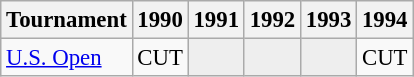<table class="wikitable" style="font-size:95%;text-align:center;">
<tr>
<th>Tournament</th>
<th>1990</th>
<th>1991</th>
<th>1992</th>
<th>1993</th>
<th>1994</th>
</tr>
<tr>
<td align=left><a href='#'>U.S. Open</a></td>
<td>CUT</td>
<td style="background:#eeeeee;"></td>
<td style="background:#eeeeee;"></td>
<td style="background:#eeeeee;"></td>
<td>CUT</td>
</tr>
</table>
